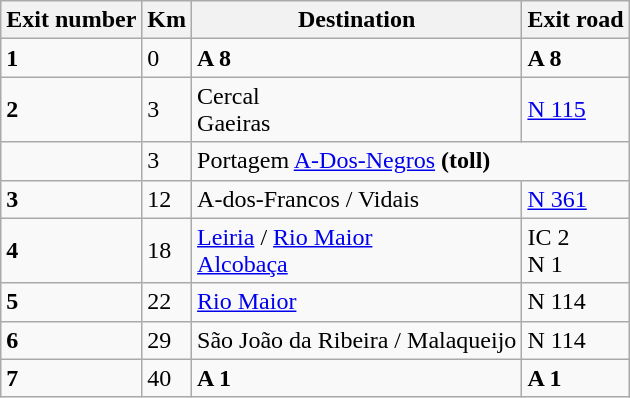<table class="wikitable">
<tr>
<th>Exit number</th>
<th>Km</th>
<th>Destination</th>
<th>Exit road</th>
</tr>
<tr>
<td><strong>1</strong></td>
<td>0</td>
<td><span>  <strong>A 8</strong></span></td>
<td><span>  <strong>A 8</strong></span></td>
</tr>
<tr>
<td><strong>2</strong></td>
<td>3</td>
<td>Cercal<br>Gaeiras</td>
<td><a href='#'>N 115</a></td>
</tr>
<tr>
<td></td>
<td>3</td>
<td colspan="2">Portagem <a href='#'>A-Dos-Negros</a> <strong>(toll)</strong></td>
</tr>
<tr>
<td><strong>3</strong></td>
<td>12</td>
<td>A-dos-Francos / Vidais</td>
<td><a href='#'>N 361</a></td>
</tr>
<tr>
<td><strong>4</strong></td>
<td>18</td>
<td><a href='#'>Leiria</a> / <a href='#'>Rio Maior</a><br><a href='#'>Alcobaça</a></td>
<td>IC 2<br>N 1</td>
</tr>
<tr>
<td><strong>5</strong></td>
<td>22</td>
<td><a href='#'>Rio Maior</a></td>
<td>N 114</td>
</tr>
<tr>
<td><strong>6</strong></td>
<td>29</td>
<td>São João da Ribeira / Malaqueijo</td>
<td>N 114</td>
</tr>
<tr>
<td><strong>7</strong></td>
<td>40</td>
<td><span>  <strong>A 1</strong></span></td>
<td><span>  <strong>A 1</strong></span></td>
</tr>
</table>
